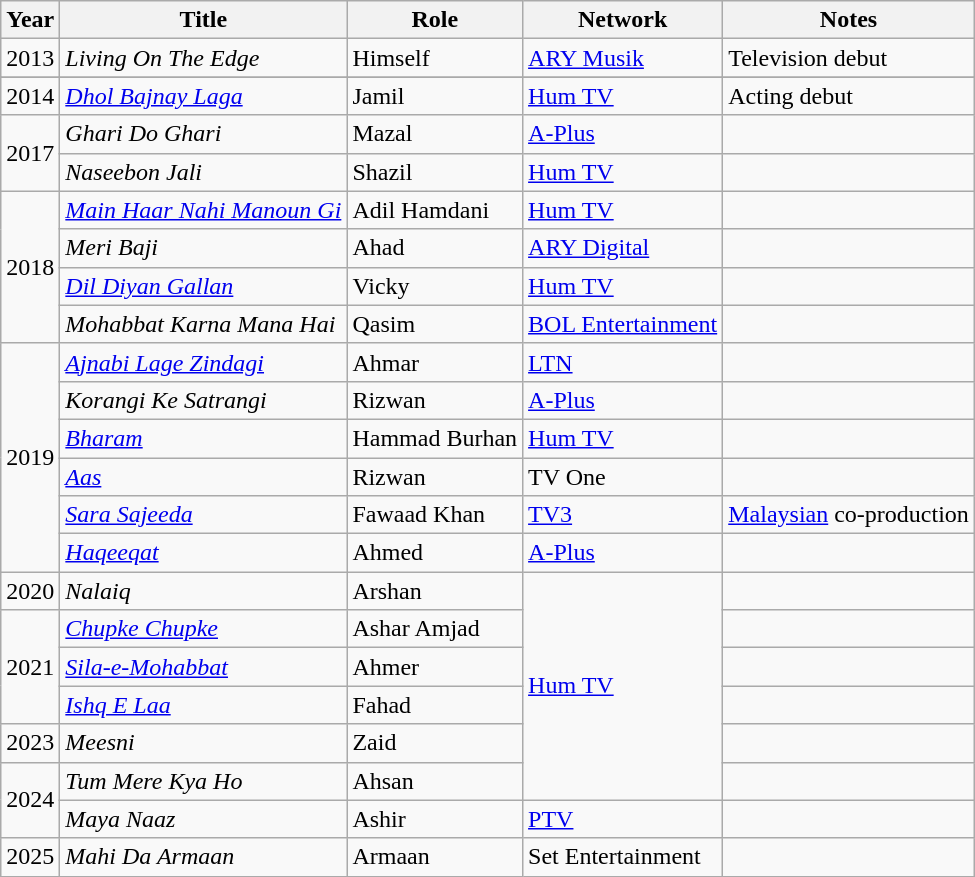<table class="wikitable sortable plainrowheaders">
<tr style="text-align:center;">
<th scope="col">Year</th>
<th scope="col">Title</th>
<th scope="col">Role</th>
<th scope="col">Network</th>
<th>Notes</th>
</tr>
<tr>
<td>2013</td>
<td><em>Living On The Edge</em></td>
<td>Himself</td>
<td><a href='#'>ARY Musik</a></td>
<td>Television debut</td>
</tr>
<tr>
</tr>
<tr>
<td>2014</td>
<td><em><a href='#'>Dhol Bajnay Laga</a></em></td>
<td>Jamil</td>
<td><a href='#'>Hum TV</a></td>
<td>Acting debut</td>
</tr>
<tr>
<td rowspan="2">2017</td>
<td><em>Ghari Do Ghari</em></td>
<td>Mazal</td>
<td><a href='#'>A-Plus</a></td>
<td></td>
</tr>
<tr>
<td><em>Naseebon Jali</em></td>
<td>Shazil</td>
<td><a href='#'>Hum TV</a></td>
<td></td>
</tr>
<tr>
<td rowspan="4">2018</td>
<td><em><a href='#'>Main Haar Nahi Manoun Gi</a></em></td>
<td>Adil Hamdani</td>
<td><a href='#'>Hum TV</a></td>
<td></td>
</tr>
<tr>
<td><em>Meri Baji</em></td>
<td>Ahad</td>
<td><a href='#'>ARY Digital</a></td>
<td></td>
</tr>
<tr>
<td><em><a href='#'>Dil Diyan Gallan</a></em></td>
<td>Vicky</td>
<td><a href='#'>Hum TV</a></td>
<td></td>
</tr>
<tr>
<td><em>Mohabbat Karna Mana Hai</em></td>
<td>Qasim</td>
<td><a href='#'>BOL Entertainment</a></td>
<td></td>
</tr>
<tr>
<td rowspan="6">2019</td>
<td><em><a href='#'>Ajnabi Lage Zindagi</a></em></td>
<td>Ahmar</td>
<td><a href='#'>LTN</a></td>
<td></td>
</tr>
<tr>
<td><em>Korangi Ke Satrangi</em></td>
<td>Rizwan</td>
<td><a href='#'>A-Plus</a></td>
<td></td>
</tr>
<tr>
<td><em><a href='#'>Bharam</a></em></td>
<td>Hammad Burhan</td>
<td><a href='#'>Hum TV</a></td>
<td></td>
</tr>
<tr>
<td><em><a href='#'>Aas</a></em></td>
<td>Rizwan</td>
<td>TV One</td>
<td></td>
</tr>
<tr>
<td><em><a href='#'>Sara Sajeeda</a></em></td>
<td>Fawaad Khan</td>
<td><a href='#'>TV3</a></td>
<td><a href='#'>Malaysian</a> co-production</td>
</tr>
<tr>
<td><em><a href='#'>Haqeeqat</a></em></td>
<td>Ahmed</td>
<td><a href='#'>A-Plus</a></td>
<td></td>
</tr>
<tr>
<td>2020</td>
<td><em>Nalaiq</em></td>
<td>Arshan</td>
<td rowspan="6"><a href='#'>Hum TV</a></td>
<td></td>
</tr>
<tr>
<td rowspan="3">2021</td>
<td><em><a href='#'>Chupke Chupke</a></em></td>
<td>Ashar Amjad</td>
<td></td>
</tr>
<tr>
<td><em><a href='#'>Sila-e-Mohabbat</a></em></td>
<td>Ahmer</td>
<td></td>
</tr>
<tr>
<td><em><a href='#'>Ishq E Laa</a></em></td>
<td>Fahad</td>
<td></td>
</tr>
<tr>
<td>2023</td>
<td><em>Meesni</em></td>
<td>Zaid</td>
<td></td>
</tr>
<tr>
<td rowspan="2">2024</td>
<td><em>Tum Mere Kya Ho</em></td>
<td>Ahsan</td>
<td></td>
</tr>
<tr>
<td><em>Maya Naaz</em></td>
<td>Ashir</td>
<td><a href='#'>PTV</a></td>
<td></td>
</tr>
<tr>
<td>2025</td>
<td><em>Mahi Da Armaan</em></td>
<td>Armaan</td>
<td>Set Entertainment</td>
<td></td>
</tr>
</table>
